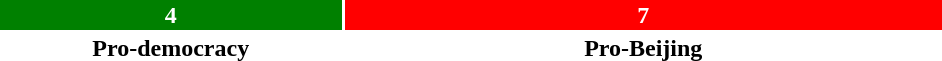<table style="width:50%; text-align:center;">
<tr style="color:white;">
<td style="background:green; width:36.37%;"><strong>4</strong></td>
<td style="background:red; width:63.63%;"><strong>7</strong></td>
</tr>
<tr>
<td><span><strong>Pro-democracy</strong></span></td>
<td><span><strong>Pro-Beijing</strong></span></td>
</tr>
</table>
